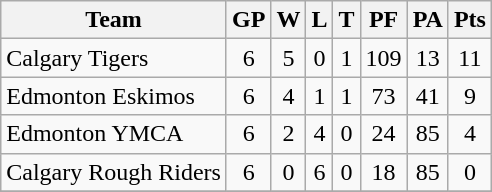<table class="wikitable">
<tr>
<th>Team</th>
<th>GP</th>
<th>W</th>
<th>L</th>
<th>T</th>
<th>PF</th>
<th>PA</th>
<th>Pts</th>
</tr>
<tr align="center">
<td align="left">Calgary Tigers</td>
<td>6</td>
<td>5</td>
<td>0</td>
<td>1</td>
<td>109</td>
<td>13</td>
<td>11</td>
</tr>
<tr align="center">
<td align="left">Edmonton Eskimos</td>
<td>6</td>
<td>4</td>
<td>1</td>
<td>1</td>
<td>73</td>
<td>41</td>
<td>9</td>
</tr>
<tr align="center">
<td align="left">Edmonton YMCA</td>
<td>6</td>
<td>2</td>
<td>4</td>
<td>0</td>
<td>24</td>
<td>85</td>
<td>4</td>
</tr>
<tr align="center">
<td align="left">Calgary Rough Riders</td>
<td>6</td>
<td>0</td>
<td>6</td>
<td>0</td>
<td>18</td>
<td>85</td>
<td>0</td>
</tr>
<tr align="center">
</tr>
</table>
